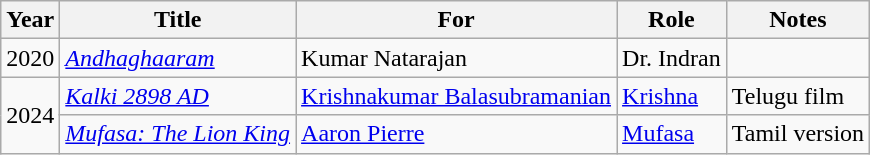<table class="wikitable">
<tr>
<th scope="col">Year</th>
<th scope="col">Title</th>
<th scope="col">For</th>
<th scope="col">Role</th>
<th scope="col">Notes</th>
</tr>
<tr>
<td>2020</td>
<td><em><a href='#'>Andhaghaaram</a></em></td>
<td>Kumar Natarajan</td>
<td>Dr. Indran</td>
<td></td>
</tr>
<tr>
<td rowspan="2">2024</td>
<td><em><a href='#'>Kalki 2898 AD</a></em></td>
<td><a href='#'>Krishnakumar Balasubramanian</a></td>
<td><a href='#'>Krishna</a></td>
<td>Telugu film</td>
</tr>
<tr>
<td><em><a href='#'>Mufasa: The Lion King</a></em></td>
<td><a href='#'>Aaron Pierre</a></td>
<td><a href='#'>Mufasa</a></td>
<td>Tamil version</td>
</tr>
</table>
